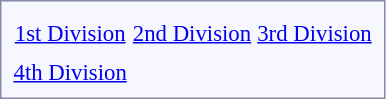<table style="border:1px solid #8888aa; background-color:#f7f8ff; padding:5px; font-size:95%; float: left; margin: 0px 12px 12px 0px;">
<tr>
<td align="center"></td>
<td></td>
<td></td>
</tr>
<tr>
<td align="center"><a href='#'>1st Division</a></td>
<td align="center"><a href='#'>2nd Division</a></td>
<td align="center"><a href='#'>3rd Division</a></td>
</tr>
<tr>
<td align="center"></td>
<td></td>
<td></td>
</tr>
<tr>
<td align="center"><a href='#'>4th Division</a></td>
<td></td>
<td></td>
</tr>
</table>
